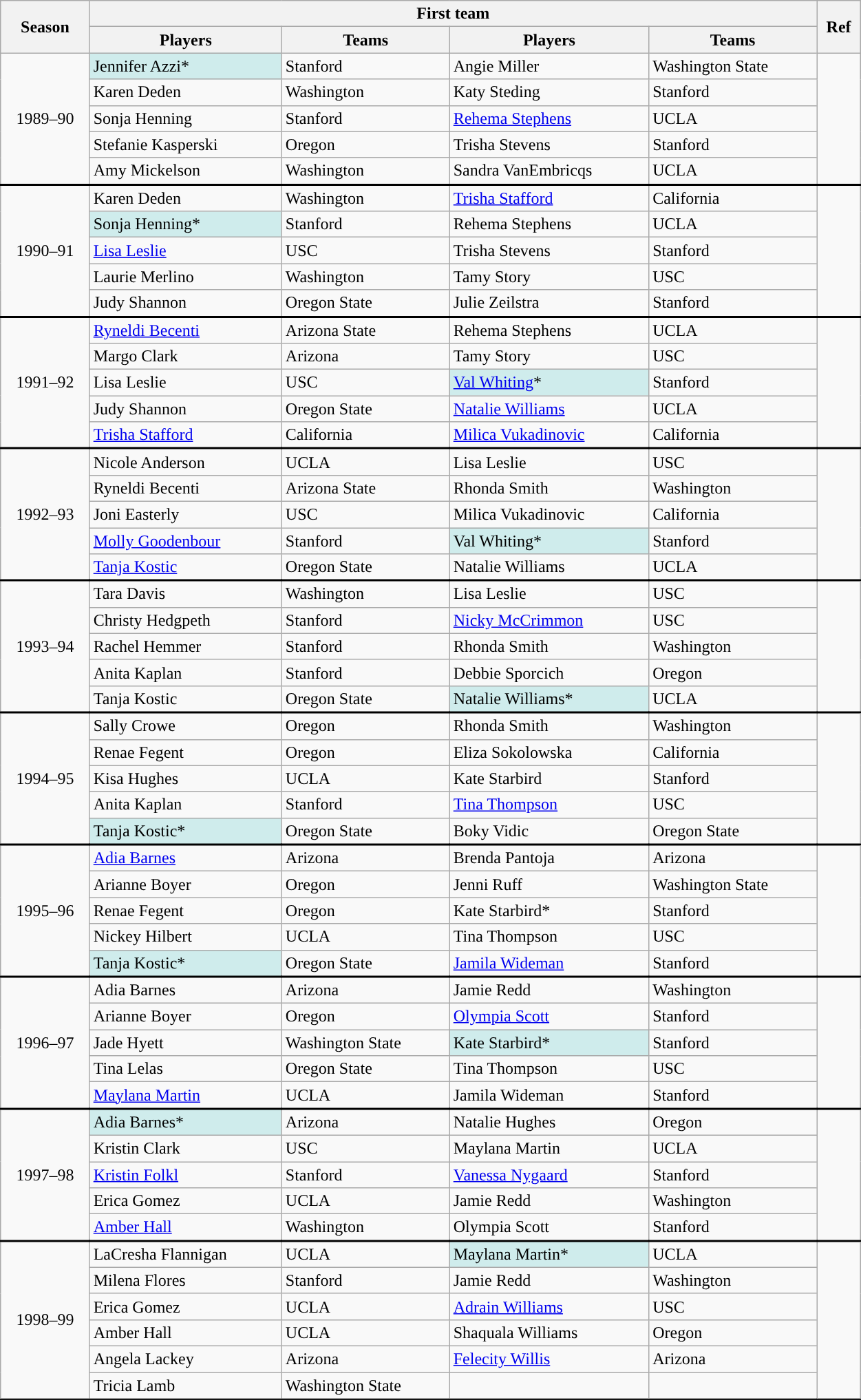<table class="wikitable" style="width:66%">
<tr>
<th rowspan=2>Season</th>
<th colspan=4>First team</th>
<th rowspan=2>Ref</th>
</tr>
<tr>
<th>Players</th>
<th>Teams</th>
<th>Players</th>
<th>Teams</th>
</tr>
<tr>
<td rowspan="5" style="text-align:center;">1989–90</td>
<td style="background:#CFECEC;">Jennifer Azzi*</td>
<td>Stanford</td>
<td>Angie Miller</td>
<td>Washington State</td>
<td rowspan="5" style="text-align:center;"></td>
</tr>
<tr>
<td>Karen Deden</td>
<td>Washington</td>
<td>Katy Steding</td>
<td>Stanford</td>
</tr>
<tr>
<td>Sonja Henning</td>
<td>Stanford</td>
<td><a href='#'>Rehema Stephens</a></td>
<td>UCLA</td>
</tr>
<tr>
<td>Stefanie Kasperski</td>
<td>Oregon</td>
<td>Trisha Stevens</td>
<td>Stanford</td>
</tr>
<tr>
<td>Amy Mickelson</td>
<td>Washington</td>
<td>Sandra VanEmbricqs</td>
<td>UCLA</td>
</tr>
<tr style="border-top:2px solid black">
<td rowspan="5" style="text-align:center;">1990–91</td>
<td>Karen Deden</td>
<td>Washington</td>
<td><a href='#'>Trisha Stafford</a></td>
<td>California</td>
<td rowspan="5" style="text-align:center;"></td>
</tr>
<tr>
<td style="background:#CFECEC;">Sonja Henning*</td>
<td>Stanford</td>
<td>Rehema Stephens</td>
<td>UCLA</td>
</tr>
<tr>
<td><a href='#'>Lisa Leslie</a></td>
<td>USC</td>
<td>Trisha Stevens</td>
<td>Stanford</td>
</tr>
<tr>
<td>Laurie Merlino</td>
<td>Washington</td>
<td>Tamy Story</td>
<td>USC</td>
</tr>
<tr>
<td>Judy Shannon</td>
<td>Oregon State</td>
<td>Julie Zeilstra</td>
<td>Stanford</td>
</tr>
<tr style="border-top:2px solid black">
<td rowspan="5" style="text-align:center;">1991–92</td>
<td><a href='#'>Ryneldi Becenti</a></td>
<td>Arizona State</td>
<td>Rehema Stephens</td>
<td>UCLA</td>
<td rowspan="5" style="text-align:center;"></td>
</tr>
<tr>
<td>Margo Clark</td>
<td>Arizona</td>
<td>Tamy Story</td>
<td>USC</td>
</tr>
<tr>
<td>Lisa Leslie</td>
<td>USC</td>
<td style="background:#CFECEC;"><a href='#'>Val Whiting</a>*</td>
<td>Stanford</td>
</tr>
<tr>
<td>Judy Shannon</td>
<td>Oregon State</td>
<td><a href='#'>Natalie Williams</a></td>
<td>UCLA</td>
</tr>
<tr>
<td><a href='#'>Trisha Stafford</a></td>
<td>California</td>
<td><a href='#'>Milica Vukadinovic</a></td>
<td>California</td>
</tr>
<tr style="border-top:2px solid black">
<td rowspan="5" style="text-align:center;">1992–93</td>
<td>Nicole Anderson</td>
<td>UCLA</td>
<td>Lisa Leslie</td>
<td>USC</td>
<td rowspan="5" style="text-align:center;"></td>
</tr>
<tr>
<td>Ryneldi Becenti</td>
<td>Arizona State</td>
<td>Rhonda Smith</td>
<td>Washington</td>
</tr>
<tr>
<td>Joni Easterly</td>
<td>USC</td>
<td>Milica Vukadinovic</td>
<td>California</td>
</tr>
<tr>
<td><a href='#'>Molly Goodenbour</a></td>
<td>Stanford</td>
<td style="background:#CFECEC;">Val Whiting*</td>
<td>Stanford</td>
</tr>
<tr>
<td><a href='#'>Tanja Kostic</a></td>
<td>Oregon State</td>
<td>Natalie Williams</td>
<td>UCLA</td>
</tr>
<tr style="border-top:2px solid black">
<td rowspan="5" style="text-align:center;">1993–94</td>
<td>Tara Davis</td>
<td>Washington</td>
<td>Lisa Leslie</td>
<td>USC</td>
<td rowspan="5" style="text-align:center;"></td>
</tr>
<tr>
<td>Christy Hedgpeth</td>
<td>Stanford</td>
<td><a href='#'>Nicky McCrimmon</a></td>
<td>USC</td>
</tr>
<tr>
<td>Rachel Hemmer</td>
<td>Stanford</td>
<td>Rhonda Smith</td>
<td>Washington</td>
</tr>
<tr>
<td>Anita Kaplan</td>
<td>Stanford</td>
<td>Debbie Sporcich</td>
<td>Oregon</td>
</tr>
<tr>
<td>Tanja Kostic</td>
<td>Oregon State</td>
<td style="background:#CFECEC;">Natalie Williams*</td>
<td>UCLA</td>
</tr>
<tr style="border-top:2px solid black">
<td rowspan="5" style="text-align:center;">1994–95</td>
<td>Sally Crowe</td>
<td>Oregon</td>
<td>Rhonda Smith</td>
<td>Washington</td>
<td rowspan="5" style="text-align:center;"></td>
</tr>
<tr>
<td>Renae Fegent</td>
<td>Oregon</td>
<td>Eliza Sokolowska</td>
<td>California</td>
</tr>
<tr>
<td>Kisa Hughes</td>
<td>UCLA</td>
<td>Kate Starbird</td>
<td>Stanford</td>
</tr>
<tr>
<td>Anita Kaplan</td>
<td>Stanford</td>
<td><a href='#'>Tina Thompson</a></td>
<td>USC</td>
</tr>
<tr>
<td style="background:#CFECEC;">Tanja Kostic*</td>
<td>Oregon State</td>
<td>Boky Vidic</td>
<td>Oregon State</td>
</tr>
<tr style="border-top:2px solid black">
<td rowspan="5" style="text-align:center;">1995–96</td>
<td><a href='#'>Adia Barnes</a></td>
<td>Arizona</td>
<td>Brenda Pantoja</td>
<td>Arizona</td>
<td rowspan="5" style="text-align:center;"></td>
</tr>
<tr>
<td>Arianne Boyer</td>
<td>Oregon</td>
<td>Jenni Ruff</td>
<td>Washington State</td>
</tr>
<tr>
<td>Renae Fegent</td>
<td>Oregon</td>
<td>Kate Starbird*</td>
<td>Stanford</td>
</tr>
<tr>
<td>Nickey Hilbert</td>
<td>UCLA</td>
<td>Tina Thompson</td>
<td>USC</td>
</tr>
<tr>
<td style="background:#CFECEC;">Tanja Kostic*</td>
<td>Oregon State</td>
<td><a href='#'>Jamila Wideman</a></td>
<td>Stanford</td>
</tr>
<tr style="border-top:2px solid black">
<td rowspan="5" style="text-align:center;">1996–97</td>
<td>Adia Barnes</td>
<td>Arizona</td>
<td>Jamie Redd</td>
<td>Washington</td>
<td rowspan="5" style="text-align:center;"></td>
</tr>
<tr>
<td>Arianne Boyer</td>
<td>Oregon</td>
<td><a href='#'>Olympia Scott</a></td>
<td>Stanford</td>
</tr>
<tr>
<td>Jade Hyett</td>
<td>Washington State</td>
<td style="background:#CFECEC;">Kate Starbird*</td>
<td>Stanford</td>
</tr>
<tr>
<td>Tina Lelas</td>
<td>Oregon State</td>
<td>Tina Thompson</td>
<td>USC</td>
</tr>
<tr>
<td><a href='#'>Maylana Martin</a></td>
<td>UCLA</td>
<td>Jamila Wideman</td>
<td>Stanford</td>
</tr>
<tr style="border-top:2px solid black">
<td rowspan="5" style="text-align:center;">1997–98</td>
<td style="background:#CFECEC;">Adia Barnes*</td>
<td>Arizona</td>
<td>Natalie Hughes</td>
<td>Oregon</td>
<td rowspan="5" style="text-align:center;"></td>
</tr>
<tr>
<td>Kristin Clark</td>
<td>USC</td>
<td>Maylana Martin</td>
<td>UCLA</td>
</tr>
<tr>
<td><a href='#'>Kristin Folkl</a></td>
<td>Stanford</td>
<td><a href='#'>Vanessa Nygaard</a></td>
<td>Stanford</td>
</tr>
<tr>
<td>Erica Gomez</td>
<td>UCLA</td>
<td>Jamie Redd</td>
<td>Washington</td>
</tr>
<tr>
<td><a href='#'>Amber Hall</a></td>
<td>Washington</td>
<td>Olympia Scott</td>
<td>Stanford</td>
</tr>
<tr style="border-top:2px solid black">
<td rowspan="6" style="text-align:center;">1998–99</td>
<td>LaCresha Flannigan</td>
<td>UCLA</td>
<td style="background:#CFECEC;">Maylana Martin*</td>
<td>UCLA</td>
<td rowspan="6" style="text-align:center;"></td>
</tr>
<tr>
<td>Milena Flores</td>
<td>Stanford</td>
<td>Jamie Redd</td>
<td>Washington</td>
</tr>
<tr>
<td>Erica Gomez</td>
<td>UCLA</td>
<td><a href='#'>Adrain Williams</a></td>
<td>USC</td>
</tr>
<tr>
<td>Amber Hall</td>
<td>UCLA</td>
<td>Shaquala Williams</td>
<td>Oregon</td>
</tr>
<tr>
<td>Angela Lackey</td>
<td>Arizona</td>
<td><a href='#'>Felecity Willis</a></td>
<td>Arizona</td>
</tr>
<tr>
<td>Tricia Lamb</td>
<td>Washington State</td>
<td></td>
<td></td>
</tr>
<tr style="border-top:2px solid black">
</tr>
</table>
